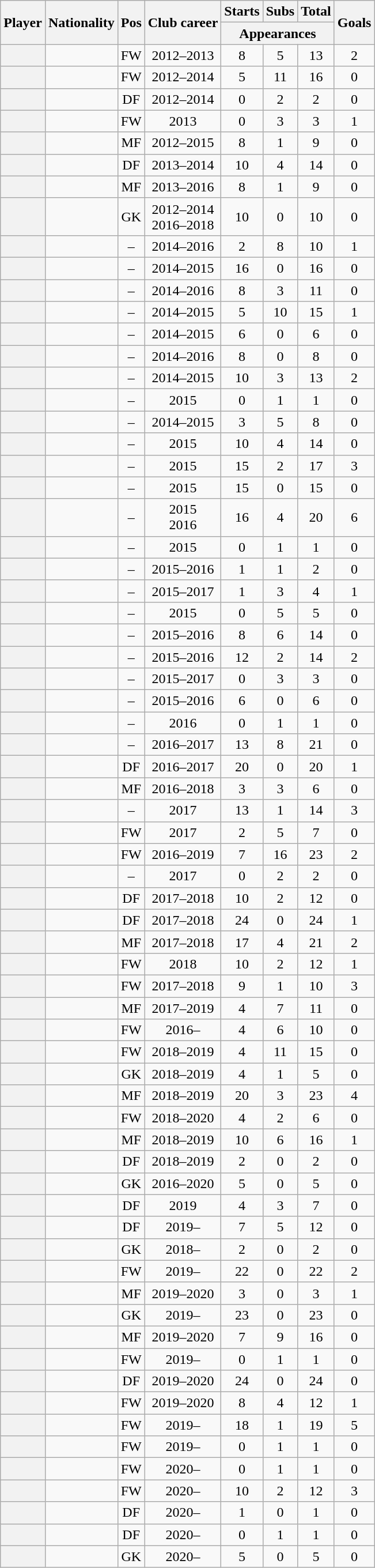<table class="wikitable sortable plainrowheaders" style="text-align:center;">
<tr>
<th scope=col rowspan="2">Player</th>
<th scope=col rowspan="2">Nationality</th>
<th scope=col rowspan="2">Pos</th>
<th scope=col rowspan="2">Club career</th>
<th scope=col>Starts</th>
<th scope=col>Subs</th>
<th scope=col>Total</th>
<th rowspan="2" scope=col>Goals</th>
</tr>
<tr class=unsortable>
<th scope=col colspan="3">Appearances</th>
</tr>
<tr>
<th scope=row></th>
<td align=left></td>
<td>FW</td>
<td>2012–2013</td>
<td>8</td>
<td>5</td>
<td>13</td>
<td>2</td>
</tr>
<tr>
<th scope=row></th>
<td align=left></td>
<td>FW</td>
<td>2012–2014</td>
<td>5</td>
<td>11</td>
<td>16</td>
<td>0</td>
</tr>
<tr>
<th scope=row></th>
<td align=left></td>
<td>DF</td>
<td>2012–2014</td>
<td>0</td>
<td>2</td>
<td>2</td>
<td>0</td>
</tr>
<tr>
<th scope=row></th>
<td align=left></td>
<td>FW</td>
<td>2013</td>
<td>0</td>
<td>3</td>
<td>3</td>
<td>1</td>
</tr>
<tr>
<th scope=row></th>
<td align=left></td>
<td>MF</td>
<td>2012–2015</td>
<td>8</td>
<td>1</td>
<td>9</td>
<td>0</td>
</tr>
<tr>
<th scope=row></th>
<td align=left></td>
<td>DF</td>
<td>2013–2014</td>
<td>10</td>
<td>4</td>
<td>14</td>
<td>0</td>
</tr>
<tr>
<th scope=row></th>
<td align=left></td>
<td>MF</td>
<td>2013–2016</td>
<td>8</td>
<td>1</td>
<td>9</td>
<td>0</td>
</tr>
<tr>
<th scope=row></th>
<td align=left></td>
<td>GK</td>
<td>2012–2014<br>2016–2018</td>
<td>10</td>
<td>0</td>
<td>10</td>
<td>0</td>
</tr>
<tr>
<th scope=row></th>
<td align=left></td>
<td>–</td>
<td>2014–2016</td>
<td>2</td>
<td>8</td>
<td>10</td>
<td>1</td>
</tr>
<tr>
<th scope=row></th>
<td align=left></td>
<td>–</td>
<td>2014–2015</td>
<td>16</td>
<td>0</td>
<td>16</td>
<td>0</td>
</tr>
<tr>
<th scope=row></th>
<td align=left></td>
<td>–</td>
<td>2014–2016</td>
<td>8</td>
<td>3</td>
<td>11</td>
<td>0</td>
</tr>
<tr>
<th scope=row></th>
<td align=left></td>
<td>–</td>
<td>2014–2015</td>
<td>5</td>
<td>10</td>
<td>15</td>
<td>1</td>
</tr>
<tr>
<th scope=row></th>
<td align=left></td>
<td>–</td>
<td>2014–2015</td>
<td>6</td>
<td>0</td>
<td>6</td>
<td>0</td>
</tr>
<tr>
<th scope=row></th>
<td align=left></td>
<td>–</td>
<td>2014–2016</td>
<td>8</td>
<td>0</td>
<td>8</td>
<td>0</td>
</tr>
<tr>
<th scope=row></th>
<td align=left></td>
<td>–</td>
<td>2014–2015</td>
<td>10</td>
<td>3</td>
<td>13</td>
<td>2</td>
</tr>
<tr>
<th scope=row></th>
<td align=left></td>
<td>–</td>
<td>2015</td>
<td>0</td>
<td>1</td>
<td>1</td>
<td>0</td>
</tr>
<tr>
<th scope=row></th>
<td align=left></td>
<td>–</td>
<td>2014–2015</td>
<td>3</td>
<td>5</td>
<td>8</td>
<td>0</td>
</tr>
<tr>
<th scope=row></th>
<td align=left></td>
<td>–</td>
<td>2015</td>
<td>10</td>
<td>4</td>
<td>14</td>
<td>0</td>
</tr>
<tr>
<th scope=row></th>
<td align=left></td>
<td>–</td>
<td>2015</td>
<td>15</td>
<td>2</td>
<td>17</td>
<td>3</td>
</tr>
<tr>
<th scope=row></th>
<td align=left></td>
<td>–</td>
<td>2015</td>
<td>15</td>
<td>0</td>
<td>15</td>
<td>0</td>
</tr>
<tr>
<th scope=row></th>
<td align=left></td>
<td>–</td>
<td>2015<br>2016</td>
<td>16</td>
<td>4</td>
<td>20</td>
<td>6</td>
</tr>
<tr>
<th scope=row></th>
<td align=left></td>
<td>–</td>
<td>2015</td>
<td>0</td>
<td>1</td>
<td>1</td>
<td>0</td>
</tr>
<tr>
<th scope=row></th>
<td align=left></td>
<td>–</td>
<td>2015–2016</td>
<td>1</td>
<td>1</td>
<td>2</td>
<td>0</td>
</tr>
<tr>
<th scope=row></th>
<td align=left></td>
<td>–</td>
<td>2015–2017</td>
<td>1</td>
<td>3</td>
<td>4</td>
<td>1</td>
</tr>
<tr>
<th scope=row></th>
<td align=left></td>
<td>–</td>
<td>2015</td>
<td>0</td>
<td>5</td>
<td>5</td>
<td>0</td>
</tr>
<tr>
<th scope=row></th>
<td align=left></td>
<td>–</td>
<td>2015–2016</td>
<td>8</td>
<td>6</td>
<td>14</td>
<td>0</td>
</tr>
<tr>
<th scope=row></th>
<td align=left></td>
<td>–</td>
<td>2015–2016</td>
<td>12</td>
<td>2</td>
<td>14</td>
<td>2</td>
</tr>
<tr>
<th scope=row></th>
<td align=left></td>
<td>–</td>
<td>2015–2017</td>
<td>0</td>
<td>3</td>
<td>3</td>
<td>0</td>
</tr>
<tr>
<th scope=row></th>
<td align=left></td>
<td>–</td>
<td>2015–2016</td>
<td>6</td>
<td>0</td>
<td>6</td>
<td>0</td>
</tr>
<tr>
<th scope=row></th>
<td align=left></td>
<td>–</td>
<td>2016</td>
<td>0</td>
<td>1</td>
<td>1</td>
<td>0</td>
</tr>
<tr>
<th scope=row></th>
<td align=left></td>
<td>–</td>
<td>2016–2017</td>
<td>13</td>
<td>8</td>
<td>21</td>
<td>0</td>
</tr>
<tr>
<th scope=row></th>
<td align=left></td>
<td>DF</td>
<td>2016–2017</td>
<td>20</td>
<td>0</td>
<td>20</td>
<td>1</td>
</tr>
<tr>
<th scope=row></th>
<td align=left></td>
<td>MF</td>
<td>2016–2018</td>
<td>3</td>
<td>3</td>
<td>6</td>
<td>0</td>
</tr>
<tr>
<th scope=row></th>
<td align=left></td>
<td>–</td>
<td>2017</td>
<td>13</td>
<td>1</td>
<td>14</td>
<td>3</td>
</tr>
<tr>
<th scope=row></th>
<td align=left></td>
<td>FW</td>
<td>2017</td>
<td>2</td>
<td>5</td>
<td>7</td>
<td>0</td>
</tr>
<tr>
<th scope=row></th>
<td align=left></td>
<td>FW</td>
<td>2016–2019</td>
<td>7</td>
<td>16</td>
<td>23</td>
<td>2</td>
</tr>
<tr>
<th scope=row></th>
<td align=left></td>
<td>–</td>
<td>2017</td>
<td>0</td>
<td>2</td>
<td>2</td>
<td>0</td>
</tr>
<tr>
<th scope=row></th>
<td align=left></td>
<td>DF</td>
<td>2017–2018</td>
<td>10</td>
<td>2</td>
<td>12</td>
<td>0</td>
</tr>
<tr>
<th scope=row></th>
<td align=left></td>
<td>DF</td>
<td>2017–2018</td>
<td>24</td>
<td>0</td>
<td>24</td>
<td>1</td>
</tr>
<tr>
<th scope=row></th>
<td align=left></td>
<td>MF</td>
<td>2017–2018</td>
<td>17</td>
<td>4</td>
<td>21</td>
<td>2</td>
</tr>
<tr>
<th scope=row></th>
<td align=left></td>
<td>FW</td>
<td>2018</td>
<td>10</td>
<td>2</td>
<td>12</td>
<td>1</td>
</tr>
<tr>
<th scope=row></th>
<td align=left></td>
<td>FW</td>
<td>2017–2018</td>
<td>9</td>
<td>1</td>
<td>10</td>
<td>3</td>
</tr>
<tr>
<th scope=row></th>
<td align=left></td>
<td>MF</td>
<td>2017–2019</td>
<td>4</td>
<td>7</td>
<td>11</td>
<td>0</td>
</tr>
<tr>
<th scope=row><strong></strong></th>
<td align=left></td>
<td>FW</td>
<td>2016–</td>
<td>4</td>
<td>6</td>
<td>10</td>
<td>0</td>
</tr>
<tr>
<th scope=row></th>
<td align=left></td>
<td>FW</td>
<td>2018–2019</td>
<td>4</td>
<td>11</td>
<td>15</td>
<td>0</td>
</tr>
<tr>
<th scope=row></th>
<td align=left></td>
<td>GK</td>
<td>2018–2019</td>
<td>4</td>
<td>1</td>
<td>5</td>
<td>0</td>
</tr>
<tr>
<th scope=row></th>
<td align=left></td>
<td>MF</td>
<td>2018–2019</td>
<td>20</td>
<td>3</td>
<td>23</td>
<td>4</td>
</tr>
<tr>
<th scope=row></th>
<td align=left></td>
<td>FW</td>
<td>2018–2020</td>
<td>4</td>
<td>2</td>
<td>6</td>
<td>0</td>
</tr>
<tr>
<th scope=row></th>
<td align=left></td>
<td>MF</td>
<td>2018–2019</td>
<td>10</td>
<td>6</td>
<td>16</td>
<td>1</td>
</tr>
<tr>
<th scope=row></th>
<td align=left></td>
<td>DF</td>
<td>2018–2019</td>
<td>2</td>
<td>0</td>
<td>2</td>
<td>0</td>
</tr>
<tr>
<th scope=row></th>
<td align=left></td>
<td>GK</td>
<td>2016–2020</td>
<td>5</td>
<td>0</td>
<td>5</td>
<td>0</td>
</tr>
<tr>
<th scope=row></th>
<td align=left></td>
<td>DF</td>
<td>2019</td>
<td>4</td>
<td>3</td>
<td>7</td>
<td>0</td>
</tr>
<tr>
<th scope=row><strong></strong></th>
<td align=left></td>
<td>DF</td>
<td>2019–</td>
<td>7</td>
<td>5</td>
<td>12</td>
<td>0</td>
</tr>
<tr>
<th scope=row></th>
<td align=left></td>
<td>GK</td>
<td>2018–</td>
<td>2</td>
<td>0</td>
<td>2</td>
<td>0</td>
</tr>
<tr>
<th scope=row><strong></strong></th>
<td align=left></td>
<td>FW</td>
<td>2019–</td>
<td>22</td>
<td>0</td>
<td>22</td>
<td>2</td>
</tr>
<tr>
<th scope=row></th>
<td align=left></td>
<td>MF</td>
<td>2019–2020</td>
<td>3</td>
<td>0</td>
<td>3</td>
<td>1</td>
</tr>
<tr>
<th scope=row><strong></strong></th>
<td align=left></td>
<td>GK</td>
<td>2019–</td>
<td>23</td>
<td>0</td>
<td>23</td>
<td>0</td>
</tr>
<tr>
<th scope=row></th>
<td align=left></td>
<td>MF</td>
<td>2019–2020</td>
<td>7</td>
<td>9</td>
<td>16</td>
<td>0</td>
</tr>
<tr>
<th scope=row><strong></strong></th>
<td align=left></td>
<td>FW</td>
<td>2019–</td>
<td>0</td>
<td>1</td>
<td>1</td>
<td>0</td>
</tr>
<tr>
<th scope=row></th>
<td align=left></td>
<td>DF</td>
<td>2019–2020</td>
<td>24</td>
<td>0</td>
<td>24</td>
<td>0</td>
</tr>
<tr>
<th scope=row></th>
<td align=left></td>
<td>FW</td>
<td>2019–2020</td>
<td>8</td>
<td>4</td>
<td>12</td>
<td>1</td>
</tr>
<tr>
<th scope=row><strong></strong></th>
<td align=left></td>
<td>FW</td>
<td>2019–</td>
<td>18</td>
<td>1</td>
<td>19</td>
<td>5</td>
</tr>
<tr>
<th scope=row><strong></strong></th>
<td align=left></td>
<td>FW</td>
<td>2019–</td>
<td>0</td>
<td>1</td>
<td>1</td>
<td>0</td>
</tr>
<tr>
<th scope=row><strong></strong></th>
<td align=left></td>
<td>FW</td>
<td>2020–</td>
<td>0</td>
<td>1</td>
<td>1</td>
<td>0</td>
</tr>
<tr>
<th scope=row><strong></strong></th>
<td align=left></td>
<td>FW</td>
<td>2020–</td>
<td>10</td>
<td>2</td>
<td>12</td>
<td>3</td>
</tr>
<tr>
<th scope=row><strong></strong></th>
<td align=left></td>
<td>DF</td>
<td>2020–</td>
<td>1</td>
<td>0</td>
<td>1</td>
<td>0</td>
</tr>
<tr>
<th scope=row><strong></strong></th>
<td align=left></td>
<td>DF</td>
<td>2020–</td>
<td>0</td>
<td>1</td>
<td>1</td>
<td>0</td>
</tr>
<tr>
<th scope=row><strong></strong></th>
<td align=left></td>
<td>GK</td>
<td>2020–</td>
<td>5</td>
<td>0</td>
<td>5</td>
<td>0</td>
</tr>
</table>
